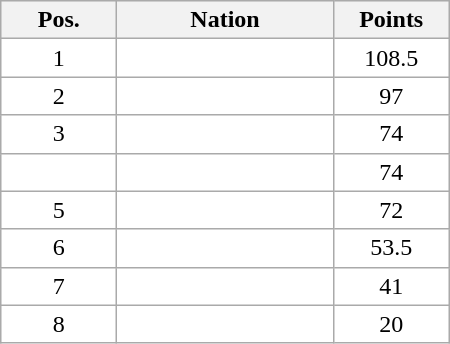<table class="wikitable gauche" cellspacing="1" style="width:300px;">
<tr style="text-align:center; background:#efefef;">
<th style="width:70px;">Pos.</th>
<th>Nation</th>
<th style="width:70px;">Points</th>
</tr>
<tr style="vertical-align:top; text-align:center; background:#fff;">
<td>1</td>
<td style="text-align:left;"></td>
<td>108.5</td>
</tr>
<tr style="vertical-align:top; text-align:center; background:#fff;">
<td>2</td>
<td style="text-align:left;"></td>
<td>97</td>
</tr>
<tr style="vertical-align:top; text-align:center; background:#fff;">
<td>3</td>
<td style="text-align:left;"></td>
<td>74</td>
</tr>
<tr style="vertical-align:top; text-align:center; background:#fff;">
<td></td>
<td style="text-align:left;"></td>
<td>74</td>
</tr>
<tr style="vertical-align:top; text-align:center; background:#fff;">
<td>5</td>
<td style="text-align:left;"></td>
<td>72</td>
</tr>
<tr style="vertical-align:top; text-align:center; background:#fff;">
<td>6</td>
<td style="text-align:left;"></td>
<td>53.5</td>
</tr>
<tr style="vertical-align:top; text-align:center; background:#fff;">
<td>7</td>
<td style="text-align:left;"></td>
<td>41</td>
</tr>
<tr style="vertical-align:top; text-align:center; background:#fff;">
<td>8</td>
<td style="text-align:left;"></td>
<td>20</td>
</tr>
</table>
